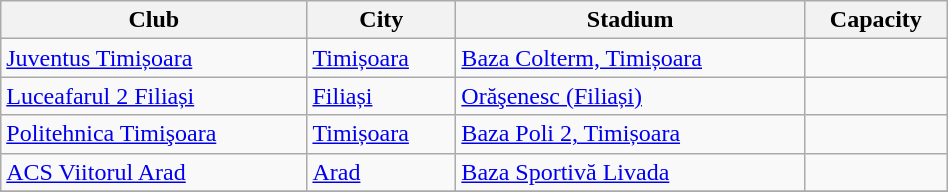<table class="wikitable sortable" width="50%">
<tr>
<th>Club</th>
<th>City</th>
<th>Stadium</th>
<th>Capacity</th>
</tr>
<tr>
<td><a href='#'>Juventus Timișoara</a></td>
<td><a href='#'>Timișoara</a></td>
<td><a href='#'>Baza Colterm, Timișoara</a></td>
<td></td>
</tr>
<tr>
<td><a href='#'>Luceafarul 2 Filiași</a></td>
<td><a href='#'>Filiași</a></td>
<td><a href='#'>Orăşenesc (Filiași)</a></td>
<td></td>
</tr>
<tr>
<td><a href='#'>Politehnica Timişoara</a></td>
<td><a href='#'>Timișoara</a></td>
<td><a href='#'>Baza Poli 2, Timișoara</a></td>
<td></td>
</tr>
<tr>
<td><a href='#'>ACS Viitorul Arad</a></td>
<td><a href='#'>Arad</a></td>
<td><a href='#'>Baza Sportivă Livada</a></td>
<td></td>
</tr>
<tr>
</tr>
</table>
